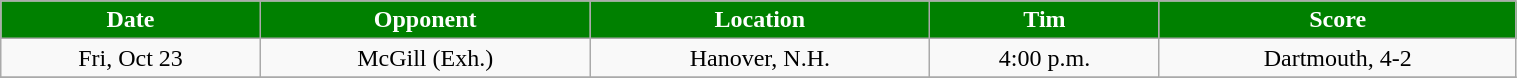<table class="wikitable" width="80%">
<tr align="center"  style=" background:green;color:#FFFFFF;">
<td><strong>Date</strong></td>
<td><strong>Opponent</strong></td>
<td><strong>Location</strong></td>
<td><strong>Tim</strong></td>
<td><strong>Score</strong></td>
</tr>
<tr align="center" bgcolor="">
<td>Fri, Oct 23</td>
<td>McGill (Exh.) </td>
<td>Hanover, N.H.</td>
<td>4:00 p.m.</td>
<td>Dartmouth, 4-2</td>
</tr>
<tr align="center" bgcolor="">
</tr>
</table>
